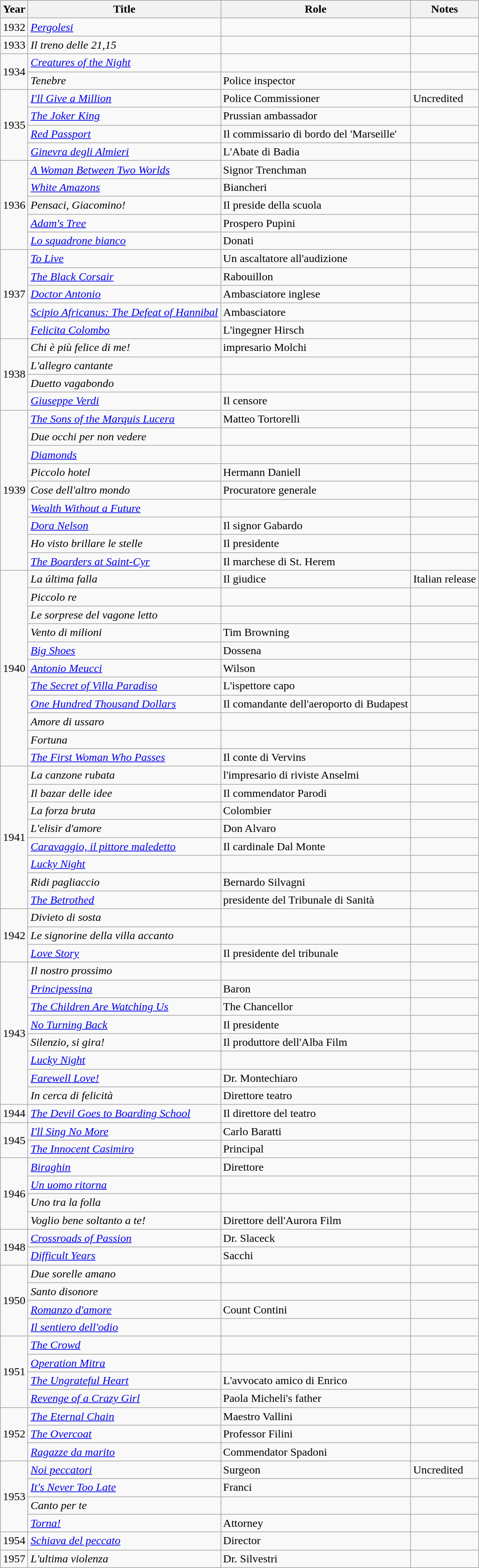<table class="wikitable plainrowheaders sortable">
<tr>
<th scope="col">Year</th>
<th scope="col">Title</th>
<th scope="col">Role</th>
<th scope="col">Notes</th>
</tr>
<tr>
<td>1932</td>
<td><em><a href='#'>Pergolesi</a></em></td>
<td></td>
<td></td>
</tr>
<tr>
<td>1933</td>
<td><em>Il treno delle 21,15</em></td>
<td></td>
<td></td>
</tr>
<tr>
<td rowspan=2>1934</td>
<td><em><a href='#'>Creatures of the Night</a></em></td>
<td></td>
<td></td>
</tr>
<tr>
<td><em>Tenebre</em></td>
<td>Police inspector</td>
<td></td>
</tr>
<tr>
<td rowspan=4>1935</td>
<td><em><a href='#'>I'll Give a Million</a></em></td>
<td>Police Commissioner</td>
<td>Uncredited</td>
</tr>
<tr>
<td><em><a href='#'>The Joker King</a></em></td>
<td>Prussian ambassador</td>
<td></td>
</tr>
<tr>
<td><em><a href='#'>Red Passport</a></em></td>
<td>Il commissario di bordo del 'Marseille'</td>
<td></td>
</tr>
<tr>
<td><em><a href='#'>Ginevra degli Almieri</a></em></td>
<td>L'Abate di Badia</td>
<td></td>
</tr>
<tr>
<td rowspan=5>1936</td>
<td><em><a href='#'>A Woman Between Two Worlds</a></em></td>
<td>Signor Trenchman</td>
<td></td>
</tr>
<tr>
<td><em><a href='#'>White Amazons</a></em></td>
<td>Biancheri</td>
<td></td>
</tr>
<tr>
<td><em>Pensaci, Giacomino!</em></td>
<td>Il preside della scuola</td>
<td></td>
</tr>
<tr>
<td><em><a href='#'>Adam's Tree</a></em></td>
<td>Prospero Pupini</td>
<td></td>
</tr>
<tr>
<td><em><a href='#'>Lo squadrone bianco</a></em></td>
<td>Donati</td>
<td></td>
</tr>
<tr>
<td rowspan=5>1937</td>
<td><em><a href='#'>To Live</a></em></td>
<td>Un ascaltatore all'audizione</td>
<td></td>
</tr>
<tr>
<td><em><a href='#'>The Black Corsair</a></em></td>
<td>Rabouillon</td>
<td></td>
</tr>
<tr>
<td><em><a href='#'>Doctor Antonio</a></em></td>
<td>Ambasciatore inglese</td>
<td></td>
</tr>
<tr>
<td><em><a href='#'>Scipio Africanus: The Defeat of Hannibal</a></em></td>
<td>Ambasciatore</td>
<td></td>
</tr>
<tr>
<td><em><a href='#'>Felicita Colombo</a></em></td>
<td>L'ingegner Hirsch</td>
<td></td>
</tr>
<tr>
<td rowspan=4>1938</td>
<td><em>Chi è più felice di me!</em></td>
<td>impresario Molchi</td>
<td></td>
</tr>
<tr>
<td><em>L'allegro cantante</em></td>
<td></td>
<td></td>
</tr>
<tr>
<td><em>Duetto vagabondo</em></td>
<td></td>
<td></td>
</tr>
<tr>
<td><em><a href='#'>Giuseppe Verdi</a></em></td>
<td>Il censore</td>
<td></td>
</tr>
<tr>
<td rowspan=9>1939</td>
<td><em><a href='#'>The Sons of the Marquis Lucera</a></em></td>
<td>Matteo Tortorelli</td>
<td></td>
</tr>
<tr>
<td><em>Due occhi per non vedere</em></td>
<td></td>
<td></td>
</tr>
<tr>
<td><em><a href='#'>Diamonds</a></em></td>
<td></td>
<td></td>
</tr>
<tr>
<td><em>Piccolo hotel</em></td>
<td>Hermann Daniell</td>
<td></td>
</tr>
<tr>
<td><em>Cose dell'altro mondo</em></td>
<td>Procuratore generale</td>
<td></td>
</tr>
<tr>
<td><em><a href='#'>Wealth Without a Future</a></em></td>
<td></td>
<td></td>
</tr>
<tr>
<td><em><a href='#'>Dora Nelson</a></em></td>
<td>Il signor Gabardo</td>
<td></td>
</tr>
<tr>
<td><em>Ho visto brillare le stelle</em></td>
<td>Il presidente</td>
<td></td>
</tr>
<tr>
<td><em><a href='#'>The Boarders at Saint-Cyr</a></em></td>
<td>Il marchese di St. Herem</td>
<td></td>
</tr>
<tr>
<td rowspan=11>1940</td>
<td><em>La última falla</em></td>
<td>Il giudice</td>
<td>Italian release</td>
</tr>
<tr>
<td><em>Piccolo re</em></td>
<td></td>
<td></td>
</tr>
<tr>
<td><em>Le sorprese del vagone letto</em></td>
<td></td>
<td></td>
</tr>
<tr>
<td><em>Vento di milioni</em></td>
<td>Tim Browning</td>
<td></td>
</tr>
<tr>
<td><em><a href='#'>Big Shoes</a></em></td>
<td>Dossena</td>
<td></td>
</tr>
<tr>
<td><em><a href='#'>Antonio Meucci</a></em></td>
<td>Wilson</td>
<td></td>
</tr>
<tr>
<td><em><a href='#'>The Secret of Villa Paradiso</a></em></td>
<td>L'ispettore capo</td>
<td></td>
</tr>
<tr>
<td><em><a href='#'>One Hundred Thousand Dollars</a></em></td>
<td>Il comandante dell'aeroporto di Budapest</td>
<td></td>
</tr>
<tr>
<td><em>Amore di ussaro</em></td>
<td></td>
<td></td>
</tr>
<tr>
<td><em>Fortuna</em></td>
<td></td>
<td></td>
</tr>
<tr>
<td><em><a href='#'>The First Woman Who Passes</a></em></td>
<td>Il conte di Vervins</td>
<td></td>
</tr>
<tr>
<td rowspan=8>1941</td>
<td><em>La canzone rubata</em></td>
<td>l'impresario di riviste Anselmi</td>
<td></td>
</tr>
<tr>
<td><em>Il bazar delle idee</em></td>
<td>Il commendator Parodi</td>
<td></td>
</tr>
<tr>
<td><em>La forza bruta</em></td>
<td>Colombier</td>
<td></td>
</tr>
<tr>
<td><em>L'elisir d'amore</em></td>
<td>Don Alvaro</td>
<td></td>
</tr>
<tr>
<td><em><a href='#'>Caravaggio, il pittore maledetto</a></em></td>
<td>Il cardinale Dal Monte</td>
<td></td>
</tr>
<tr>
<td><em><a href='#'>Lucky Night</a></em></td>
<td></td>
<td></td>
</tr>
<tr>
<td><em>Ridi pagliaccio</em></td>
<td>Bernardo Silvagni</td>
<td></td>
</tr>
<tr>
<td><em><a href='#'>The Betrothed</a></em></td>
<td>presidente del Tribunale di Sanità</td>
<td></td>
</tr>
<tr>
<td rowspan=3>1942</td>
<td><em>Divieto di sosta</em></td>
<td></td>
<td></td>
</tr>
<tr>
<td><em>Le signorine della villa accanto</em></td>
<td></td>
<td></td>
</tr>
<tr>
<td><em><a href='#'>Love Story</a></em></td>
<td>Il presidente del tribunale</td>
<td></td>
</tr>
<tr>
<td rowspan=8>1943</td>
<td><em>Il nostro prossimo</em></td>
<td></td>
<td></td>
</tr>
<tr>
<td><em><a href='#'>Principessina</a></em></td>
<td>Baron</td>
<td></td>
</tr>
<tr>
<td><em><a href='#'>The Children Are Watching Us</a></em></td>
<td>The Chancellor</td>
<td></td>
</tr>
<tr>
<td><em><a href='#'>No Turning Back</a></em></td>
<td>Il presidente</td>
<td></td>
</tr>
<tr>
<td><em>Silenzio, si gira!</em></td>
<td>Il produttore dell'Alba Film</td>
<td></td>
</tr>
<tr>
<td><em><a href='#'>Lucky Night</a></em></td>
<td></td>
<td></td>
</tr>
<tr>
<td><em><a href='#'>Farewell Love!</a></em></td>
<td>Dr. Montechiaro</td>
<td></td>
</tr>
<tr>
<td><em>In cerca di felicità</em></td>
<td>Direttore teatro</td>
<td></td>
</tr>
<tr>
<td>1944</td>
<td><em><a href='#'>The Devil Goes to Boarding School</a></em></td>
<td>Il direttore del teatro</td>
<td></td>
</tr>
<tr>
<td rowspan=2>1945</td>
<td><em><a href='#'>I'll Sing No More</a></em></td>
<td>Carlo Baratti</td>
<td></td>
</tr>
<tr>
<td><em><a href='#'>The Innocent Casimiro</a></em></td>
<td>Principal</td>
<td></td>
</tr>
<tr>
<td rowspan=4>1946</td>
<td><em><a href='#'>Biraghin</a></em></td>
<td>Direttore</td>
<td></td>
</tr>
<tr>
<td><em><a href='#'>Un uomo ritorna</a></em></td>
<td></td>
<td></td>
</tr>
<tr>
<td><em>Uno tra la folla</em></td>
<td></td>
<td></td>
</tr>
<tr>
<td><em>Voglio bene soltanto a te!</em></td>
<td>Direttore dell'Aurora Film</td>
<td></td>
</tr>
<tr>
<td rowspan=2>1948</td>
<td><em><a href='#'>Crossroads of Passion</a></em></td>
<td>Dr. Slaceck</td>
<td></td>
</tr>
<tr>
<td><em><a href='#'>Difficult Years</a></em></td>
<td>Sacchi</td>
<td></td>
</tr>
<tr>
<td rowspan=4>1950</td>
<td><em>Due sorelle amano</em></td>
<td></td>
<td></td>
</tr>
<tr>
<td><em>Santo disonore</em></td>
<td></td>
<td></td>
</tr>
<tr>
<td><em><a href='#'>Romanzo d'amore</a></em></td>
<td>Count Contini</td>
<td></td>
</tr>
<tr>
<td><em><a href='#'>Il sentiero dell'odio</a></em></td>
<td></td>
<td></td>
</tr>
<tr>
<td rowspan=4>1951</td>
<td><em><a href='#'>The Crowd</a></em></td>
<td></td>
<td></td>
</tr>
<tr>
<td><em><a href='#'>Operation Mitra</a></em></td>
<td></td>
<td></td>
</tr>
<tr>
<td><em><a href='#'>The Ungrateful Heart</a></em></td>
<td>L'avvocato amico di Enrico</td>
<td></td>
</tr>
<tr>
<td><em><a href='#'>Revenge of a Crazy Girl</a></em></td>
<td>Paola Micheli's father</td>
<td></td>
</tr>
<tr>
<td rowspan=3>1952</td>
<td><em><a href='#'>The Eternal Chain</a></em></td>
<td>Maestro Vallini</td>
<td></td>
</tr>
<tr>
<td><em><a href='#'>The Overcoat</a></em></td>
<td>Professor Filini</td>
<td></td>
</tr>
<tr>
<td><em><a href='#'>Ragazze da marito</a></em></td>
<td>Commendator Spadoni</td>
<td></td>
</tr>
<tr>
<td rowspan=4>1953</td>
<td><em><a href='#'>Noi peccatori</a></em></td>
<td>Surgeon</td>
<td>Uncredited</td>
</tr>
<tr>
<td><em><a href='#'>It's Never Too Late</a></em></td>
<td>Franci</td>
<td></td>
</tr>
<tr>
<td><em>Canto per te</em></td>
<td></td>
<td></td>
</tr>
<tr>
<td><em><a href='#'>Torna!</a></em></td>
<td>Attorney</td>
<td></td>
</tr>
<tr>
<td>1954</td>
<td><em><a href='#'>Schiava del peccato</a></em></td>
<td>Director</td>
<td></td>
</tr>
<tr>
<td>1957</td>
<td><em>L'ultima violenza</em></td>
<td>Dr. Silvestri</td>
<td></td>
</tr>
</table>
